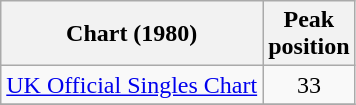<table class="wikitable">
<tr>
<th>Chart (1980)</th>
<th>Peak<br>position</th>
</tr>
<tr>
<td><a href='#'>UK Official Singles Chart</a></td>
<td align="center">33</td>
</tr>
<tr>
</tr>
</table>
